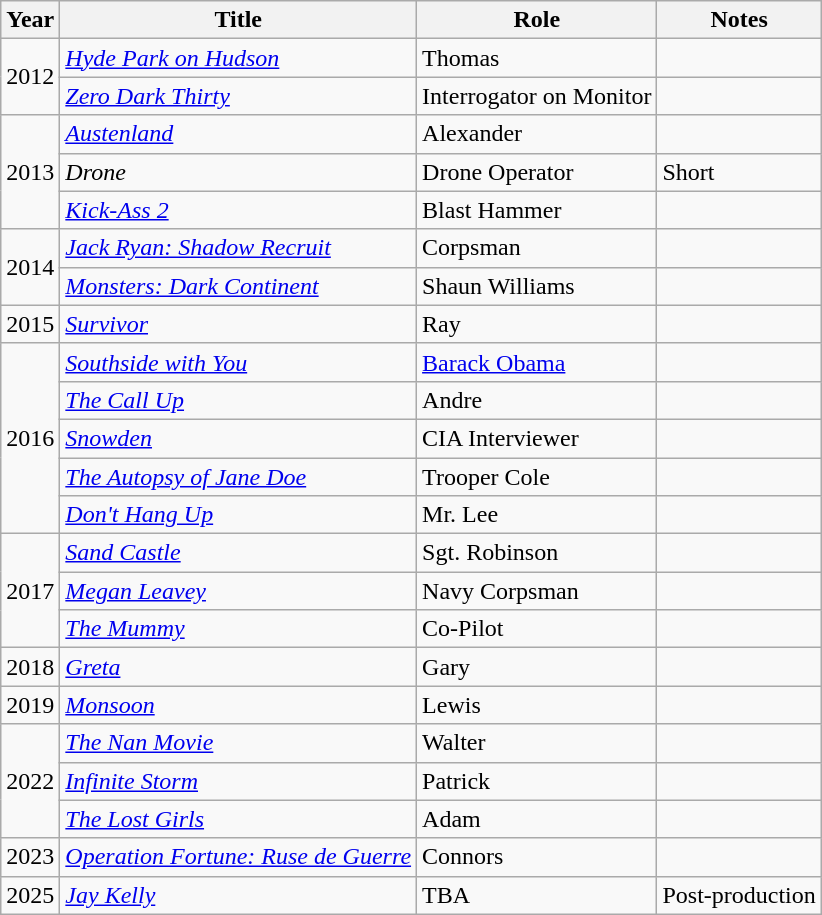<table class="wikitable">
<tr>
<th>Year</th>
<th>Title</th>
<th>Role</th>
<th>Notes</th>
</tr>
<tr>
<td rowspan="2">2012</td>
<td><em><a href='#'>Hyde Park on Hudson</a></em></td>
<td>Thomas</td>
<td></td>
</tr>
<tr>
<td><em><a href='#'>Zero Dark Thirty</a></em></td>
<td>Interrogator on Monitor</td>
<td></td>
</tr>
<tr>
<td rowspan="3">2013</td>
<td><em><a href='#'>Austenland</a></em></td>
<td>Alexander</td>
<td></td>
</tr>
<tr>
<td><em>Drone</em></td>
<td>Drone Operator</td>
<td>Short</td>
</tr>
<tr>
<td><em><a href='#'>Kick-Ass 2</a></em></td>
<td>Blast Hammer</td>
<td></td>
</tr>
<tr>
<td rowspan="2">2014</td>
<td><em><a href='#'>Jack Ryan: Shadow Recruit</a></em></td>
<td>Corpsman</td>
<td></td>
</tr>
<tr>
<td><em><a href='#'>Monsters: Dark Continent</a></em></td>
<td>Shaun Williams</td>
<td></td>
</tr>
<tr>
<td>2015</td>
<td><em><a href='#'>Survivor</a></em></td>
<td>Ray</td>
<td></td>
</tr>
<tr>
<td rowspan="5">2016</td>
<td><em><a href='#'>Southside with You</a></em></td>
<td><a href='#'>Barack Obama</a></td>
<td></td>
</tr>
<tr>
<td><em><a href='#'>The Call Up</a></em></td>
<td>Andre</td>
<td></td>
</tr>
<tr>
<td><em><a href='#'>Snowden</a></em></td>
<td>CIA Interviewer</td>
<td></td>
</tr>
<tr>
<td><em><a href='#'>The Autopsy of Jane Doe</a></em></td>
<td>Trooper Cole</td>
<td></td>
</tr>
<tr>
<td><em><a href='#'>Don't Hang Up</a></em></td>
<td>Mr. Lee</td>
<td></td>
</tr>
<tr>
<td rowspan="3">2017</td>
<td><em><a href='#'>Sand Castle</a></em></td>
<td>Sgt. Robinson</td>
<td></td>
</tr>
<tr>
<td><em><a href='#'>Megan Leavey</a></em></td>
<td>Navy Corpsman</td>
<td></td>
</tr>
<tr>
<td><em><a href='#'>The Mummy</a></em></td>
<td>Co-Pilot</td>
<td></td>
</tr>
<tr>
<td>2018</td>
<td><em><a href='#'>Greta</a></em></td>
<td>Gary</td>
<td></td>
</tr>
<tr>
<td>2019</td>
<td><em><a href='#'>Monsoon</a></em></td>
<td>Lewis</td>
<td></td>
</tr>
<tr>
<td rowspan="3">2022</td>
<td><em><a href='#'>The Nan Movie</a></em></td>
<td>Walter</td>
<td></td>
</tr>
<tr>
<td><em><a href='#'>Infinite Storm</a></em></td>
<td>Patrick</td>
<td></td>
</tr>
<tr>
<td><em><a href='#'>The Lost Girls</a></em></td>
<td>Adam</td>
<td></td>
</tr>
<tr>
<td>2023</td>
<td><em><a href='#'>Operation Fortune: Ruse de Guerre</a></em></td>
<td>Connors</td>
<td></td>
</tr>
<tr>
<td>2025</td>
<td><em><a href='#'>Jay Kelly</a></em></td>
<td>TBA</td>
<td>Post-production</td>
</tr>
</table>
